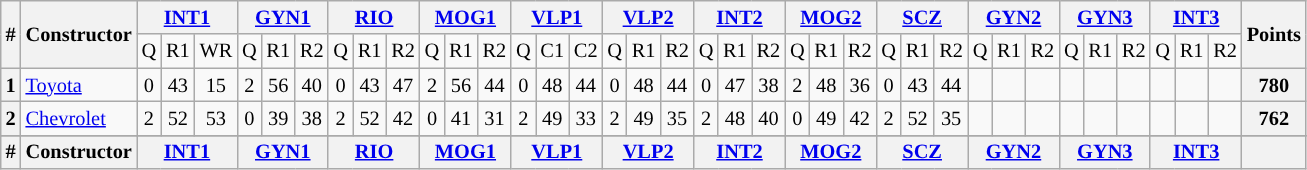<table class="wikitable" style="font-size: 85%; text-align: center;">
<tr valign="top">
<th rowspan="2" valign="middle">#</th>
<th rowspan="2" valign="middle">Constructor</th>
<th colspan="3"><a href='#'>INT1</a></th>
<th colspan="3"><a href='#'>GYN1</a></th>
<th colspan="3"><a href='#'>RIO</a></th>
<th colspan="3"><a href='#'>MOG1</a></th>
<th colspan="3"><a href='#'>VLP1</a></th>
<th colspan="3"><a href='#'>VLP2</a></th>
<th colspan="3"><a href='#'>INT2</a></th>
<th colspan="3"><a href='#'>MOG2</a></th>
<th colspan="3"><a href='#'>SCZ</a></th>
<th colspan="3"><a href='#'>GYN2</a></th>
<th colspan="3"><a href='#'>GYN3</a></th>
<th colspan="3"><a href='#'>INT3</a></th>
<th rowspan="2" valign="middle">Points</th>
</tr>
<tr>
<td>Q</td>
<td>R1</td>
<td>WR</td>
<td>Q</td>
<td>R1</td>
<td>R2</td>
<td>Q</td>
<td>R1</td>
<td>R2</td>
<td>Q</td>
<td>R1</td>
<td>R2</td>
<td>Q</td>
<td>C1</td>
<td>C2</td>
<td>Q</td>
<td>R1</td>
<td>R2</td>
<td>Q</td>
<td>R1</td>
<td>R2</td>
<td>Q</td>
<td>R1</td>
<td>R2</td>
<td>Q</td>
<td>R1</td>
<td>R2</td>
<td>Q</td>
<td>R1</td>
<td>R2</td>
<td>Q</td>
<td>R1</td>
<td>R2</td>
<td>Q</td>
<td>R1</td>
<td>R2</td>
</tr>
<tr>
<th>1</th>
<td align=left> <a href='#'>Toyota</a></td>
<td>0</td>
<td>43</td>
<td>15</td>
<td>2</td>
<td>56</td>
<td>40</td>
<td>0</td>
<td>43</td>
<td>47</td>
<td>2</td>
<td>56</td>
<td>44</td>
<td>0</td>
<td>48</td>
<td>44</td>
<td>0</td>
<td>48</td>
<td>44</td>
<td>0</td>
<td>47</td>
<td>38</td>
<td>2</td>
<td>48</td>
<td>36</td>
<td>0</td>
<td>43</td>
<td>44</td>
<td></td>
<td></td>
<td></td>
<td></td>
<td></td>
<td></td>
<td></td>
<td></td>
<td></td>
<th>780</th>
</tr>
<tr>
<th>2</th>
<td align=left> <a href='#'>Chevrolet</a></td>
<td>2</td>
<td>52</td>
<td>53</td>
<td>0</td>
<td>39</td>
<td>38</td>
<td>2</td>
<td>52</td>
<td>42</td>
<td>0</td>
<td>41</td>
<td>31</td>
<td>2</td>
<td>49</td>
<td>33</td>
<td>2</td>
<td>49</td>
<td>35</td>
<td>2</td>
<td>48</td>
<td>40</td>
<td>0</td>
<td>49</td>
<td>42</td>
<td>2</td>
<td>52</td>
<td>35</td>
<td></td>
<td></td>
<td></td>
<td></td>
<td></td>
<td></td>
<td></td>
<td></td>
<td></td>
<th>762</th>
</tr>
<tr>
</tr>
<tr style="background:#f9f9f9; vertical-align:top;">
</tr>
<tr valign="top">
<th rowspan="3" valign="middle">#</th>
<th rowspan="3" valign="middle">Constructor</th>
<th colspan="3"><a href='#'>INT1</a></th>
<th colspan="3"><a href='#'>GYN1</a></th>
<th colspan="3"><a href='#'>RIO</a></th>
<th colspan="3"><a href='#'>MOG1</a></th>
<th colspan="3"><a href='#'>VLP1</a></th>
<th colspan="3"><a href='#'>VLP2</a></th>
<th colspan="3"><a href='#'>INT2</a></th>
<th colspan="3"><a href='#'>MOG2</a></th>
<th colspan="3"><a href='#'>SCZ</a></th>
<th colspan="3"><a href='#'>GYN2</a></th>
<th colspan="3"><a href='#'>GYN3</a></th>
<th colspan="3"><a href='#'>INT3</a></th>
<th></th>
</tr>
</table>
